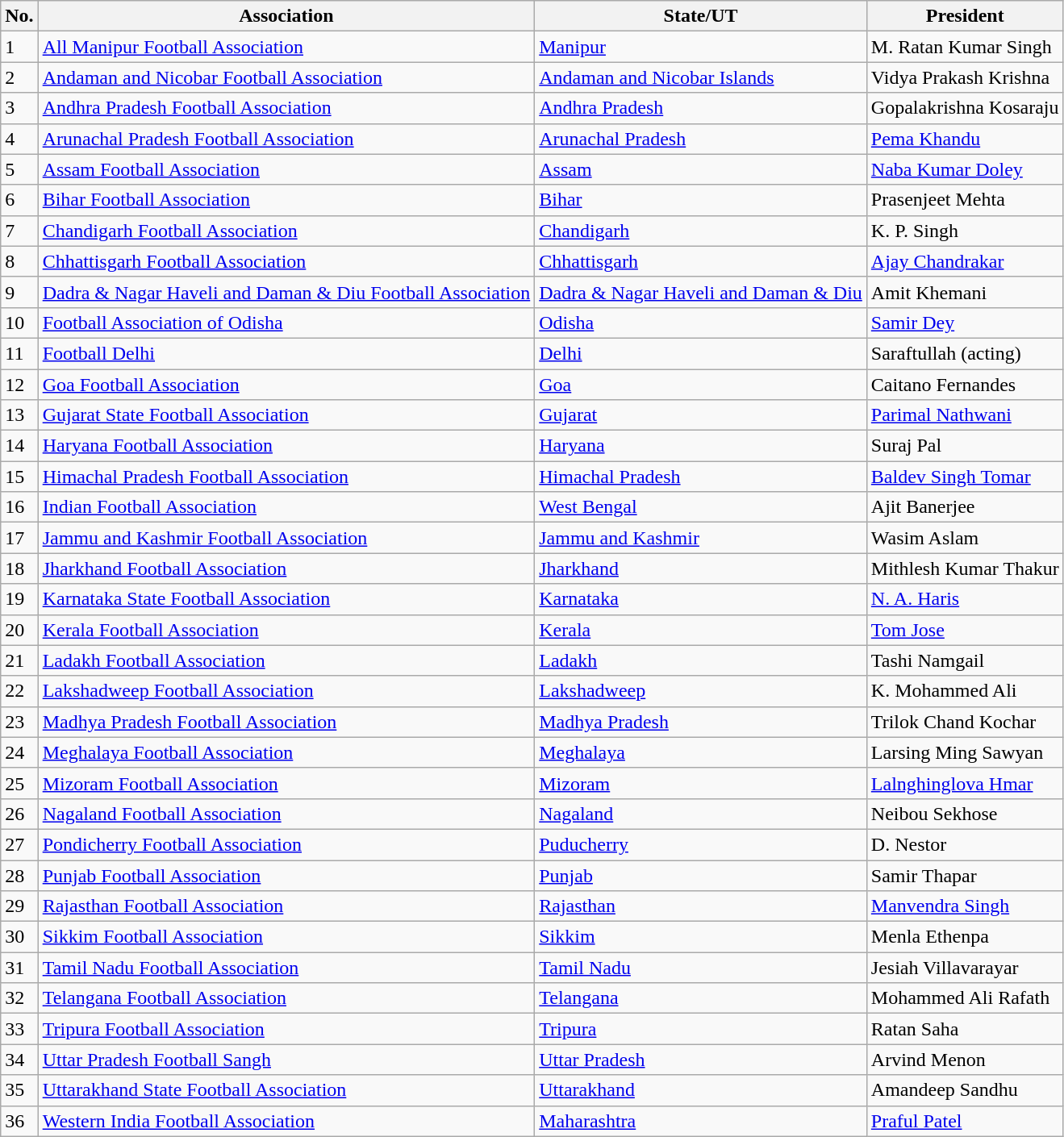<table class="wikitable sortable">
<tr>
<th>No.</th>
<th>Association</th>
<th>State/UT</th>
<th>President</th>
</tr>
<tr>
<td>1</td>
<td><a href='#'>All Manipur Football Association</a></td>
<td><a href='#'>Manipur</a></td>
<td>M. Ratan Kumar Singh</td>
</tr>
<tr>
<td>2</td>
<td><a href='#'>Andaman and Nicobar Football Association</a></td>
<td><a href='#'>Andaman and Nicobar Islands</a></td>
<td>Vidya Prakash Krishna</td>
</tr>
<tr>
<td>3</td>
<td><a href='#'>Andhra Pradesh Football Association</a></td>
<td><a href='#'>Andhra Pradesh</a></td>
<td>Gopalakrishna Kosaraju</td>
</tr>
<tr>
<td>4</td>
<td><a href='#'>Arunachal Pradesh Football Association</a></td>
<td><a href='#'>Arunachal Pradesh</a></td>
<td><a href='#'>Pema Khandu</a></td>
</tr>
<tr>
<td>5</td>
<td><a href='#'>Assam Football Association</a></td>
<td><a href='#'>Assam</a></td>
<td><a href='#'>Naba Kumar Doley</a></td>
</tr>
<tr>
<td>6</td>
<td><a href='#'>Bihar Football Association</a></td>
<td><a href='#'>Bihar</a></td>
<td>Prasenjeet Mehta</td>
</tr>
<tr>
<td>7</td>
<td><a href='#'>Chandigarh Football Association</a></td>
<td><a href='#'>Chandigarh</a></td>
<td>K. P. Singh</td>
</tr>
<tr>
<td>8</td>
<td><a href='#'>Chhattisgarh Football Association</a></td>
<td><a href='#'>Chhattisgarh</a></td>
<td><a href='#'>Ajay Chandrakar</a></td>
</tr>
<tr>
<td>9</td>
<td><a href='#'>Dadra & Nagar Haveli and Daman & Diu Football Association</a></td>
<td><a href='#'>Dadra & Nagar Haveli and Daman & Diu</a></td>
<td>Amit Khemani</td>
</tr>
<tr>
<td>10</td>
<td><a href='#'>Football Association of Odisha</a></td>
<td><a href='#'>Odisha</a></td>
<td><a href='#'>Samir Dey</a></td>
</tr>
<tr>
<td>11</td>
<td><a href='#'>Football Delhi</a></td>
<td><a href='#'>Delhi</a></td>
<td>Saraftullah (acting)</td>
</tr>
<tr>
<td>12</td>
<td><a href='#'>Goa Football Association</a></td>
<td><a href='#'>Goa</a></td>
<td>Caitano Fernandes</td>
</tr>
<tr>
<td>13</td>
<td><a href='#'>Gujarat State Football Association</a></td>
<td><a href='#'>Gujarat</a></td>
<td><a href='#'>Parimal Nathwani</a></td>
</tr>
<tr>
<td>14</td>
<td><a href='#'>Haryana Football Association</a></td>
<td><a href='#'>Haryana</a></td>
<td>Suraj Pal</td>
</tr>
<tr>
<td>15</td>
<td><a href='#'>Himachal Pradesh Football Association</a></td>
<td><a href='#'>Himachal Pradesh</a></td>
<td><a href='#'>Baldev Singh Tomar</a></td>
</tr>
<tr>
<td>16</td>
<td><a href='#'>Indian Football Association</a></td>
<td><a href='#'>West Bengal</a></td>
<td>Ajit Banerjee</td>
</tr>
<tr>
<td>17</td>
<td><a href='#'>Jammu and Kashmir Football Association</a></td>
<td><a href='#'>Jammu and Kashmir</a></td>
<td>Wasim Aslam</td>
</tr>
<tr>
<td>18</td>
<td><a href='#'>Jharkhand Football Association</a></td>
<td><a href='#'>Jharkhand</a></td>
<td>Mithlesh Kumar Thakur</td>
</tr>
<tr>
<td>19</td>
<td><a href='#'>Karnataka State Football Association</a></td>
<td><a href='#'>Karnataka</a></td>
<td><a href='#'>N. A. Haris</a></td>
</tr>
<tr>
<td>20</td>
<td><a href='#'>Kerala Football Association</a></td>
<td><a href='#'>Kerala</a></td>
<td><a href='#'>Tom Jose</a></td>
</tr>
<tr>
<td>21</td>
<td><a href='#'>Ladakh Football Association</a></td>
<td><a href='#'>Ladakh</a></td>
<td>Tashi Namgail</td>
</tr>
<tr>
<td>22</td>
<td><a href='#'>Lakshadweep Football Association</a></td>
<td><a href='#'>Lakshadweep</a></td>
<td>K. Mohammed Ali</td>
</tr>
<tr>
<td>23</td>
<td><a href='#'>Madhya Pradesh Football Association</a></td>
<td><a href='#'>Madhya Pradesh</a></td>
<td>Trilok Chand Kochar</td>
</tr>
<tr>
<td>24</td>
<td><a href='#'>Meghalaya Football Association</a></td>
<td><a href='#'>Meghalaya</a></td>
<td>Larsing Ming Sawyan</td>
</tr>
<tr>
<td>25</td>
<td><a href='#'>Mizoram Football Association</a></td>
<td><a href='#'>Mizoram</a></td>
<td><a href='#'>Lalnghinglova Hmar</a></td>
</tr>
<tr>
<td>26</td>
<td><a href='#'>Nagaland Football Association</a></td>
<td><a href='#'>Nagaland</a></td>
<td>Neibou Sekhose</td>
</tr>
<tr>
<td>27</td>
<td><a href='#'>Pondicherry Football Association</a></td>
<td><a href='#'>Puducherry</a></td>
<td>D. Nestor</td>
</tr>
<tr>
<td>28</td>
<td><a href='#'>Punjab Football Association</a></td>
<td><a href='#'>Punjab</a></td>
<td>Samir Thapar</td>
</tr>
<tr>
<td>29</td>
<td><a href='#'>Rajasthan Football Association</a></td>
<td><a href='#'>Rajasthan</a></td>
<td><a href='#'>Manvendra Singh</a></td>
</tr>
<tr>
<td>30</td>
<td><a href='#'>Sikkim Football Association</a></td>
<td><a href='#'>Sikkim</a></td>
<td>Menla Ethenpa</td>
</tr>
<tr>
<td>31</td>
<td><a href='#'>Tamil Nadu Football Association</a></td>
<td><a href='#'>Tamil Nadu</a></td>
<td>Jesiah Villavarayar</td>
</tr>
<tr>
<td>32</td>
<td><a href='#'>Telangana Football Association</a></td>
<td><a href='#'>Telangana</a></td>
<td>Mohammed Ali Rafath</td>
</tr>
<tr>
<td>33</td>
<td><a href='#'>Tripura Football Association</a></td>
<td><a href='#'>Tripura</a></td>
<td>Ratan Saha</td>
</tr>
<tr>
<td>34</td>
<td><a href='#'>Uttar Pradesh Football Sangh</a></td>
<td><a href='#'>Uttar Pradesh</a></td>
<td>Arvind Menon</td>
</tr>
<tr>
<td>35</td>
<td><a href='#'>Uttarakhand State Football Association</a></td>
<td><a href='#'>Uttarakhand</a></td>
<td>Amandeep Sandhu</td>
</tr>
<tr>
<td>36</td>
<td><a href='#'>Western India Football Association</a></td>
<td><a href='#'>Maharashtra</a></td>
<td><a href='#'>Praful Patel</a></td>
</tr>
</table>
